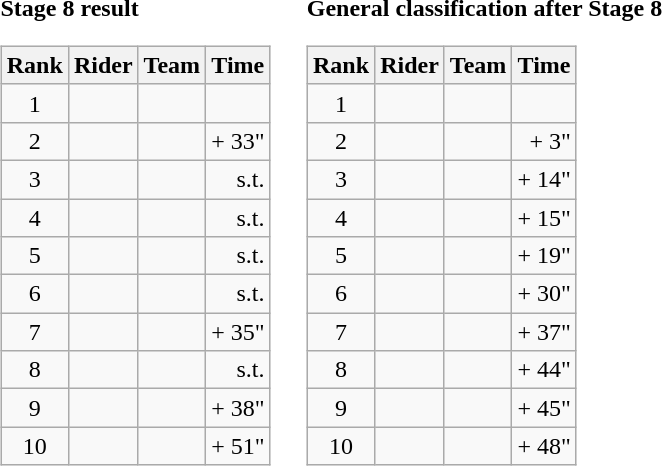<table>
<tr>
<td><strong>Stage 8 result</strong><br><table class="wikitable">
<tr>
<th scope="col">Rank</th>
<th scope="col">Rider</th>
<th scope="col">Team</th>
<th scope="col">Time</th>
</tr>
<tr>
<td style="text-align:center;">1</td>
<td></td>
<td></td>
<td style="text-align:right;"></td>
</tr>
<tr>
<td style="text-align:center;">2</td>
<td></td>
<td></td>
<td style="text-align:right;">+ 33"</td>
</tr>
<tr>
<td style="text-align:center;">3</td>
<td></td>
<td></td>
<td style="text-align:right;">s.t.</td>
</tr>
<tr>
<td style="text-align:center;">4</td>
<td></td>
<td></td>
<td style="text-align:right;">s.t.</td>
</tr>
<tr>
<td style="text-align:center;">5</td>
<td></td>
<td></td>
<td style="text-align:right;">s.t.</td>
</tr>
<tr>
<td style="text-align:center;">6</td>
<td></td>
<td></td>
<td style="text-align:right;">s.t.</td>
</tr>
<tr>
<td style="text-align:center;">7</td>
<td></td>
<td></td>
<td style="text-align:right;">+ 35"</td>
</tr>
<tr>
<td style="text-align:center;">8</td>
<td></td>
<td></td>
<td style="text-align:right;">s.t.</td>
</tr>
<tr>
<td style="text-align:center;">9</td>
<td></td>
<td></td>
<td style="text-align:right;">+ 38"</td>
</tr>
<tr>
<td style="text-align:center;">10</td>
<td></td>
<td></td>
<td style="text-align:right;">+ 51"</td>
</tr>
</table>
</td>
<td></td>
<td><strong>General classification after Stage 8</strong><br><table class="wikitable">
<tr>
<th scope="col">Rank</th>
<th scope="col">Rider</th>
<th scope="col">Team</th>
<th scope="col">Time</th>
</tr>
<tr>
<td style="text-align:center;">1</td>
<td></td>
<td></td>
<td style="text-align:right;"></td>
</tr>
<tr>
<td style="text-align:center;">2</td>
<td></td>
<td></td>
<td style="text-align:right;">+ 3"</td>
</tr>
<tr>
<td style="text-align:center;">3</td>
<td></td>
<td></td>
<td style="text-align:right;">+ 14"</td>
</tr>
<tr>
<td style="text-align:center;">4</td>
<td></td>
<td></td>
<td style="text-align:right;">+ 15"</td>
</tr>
<tr>
<td style="text-align:center;">5</td>
<td></td>
<td></td>
<td style="text-align:right;">+ 19"</td>
</tr>
<tr>
<td style="text-align:center;">6</td>
<td></td>
<td></td>
<td style="text-align:right;">+ 30"</td>
</tr>
<tr>
<td style="text-align:center;">7</td>
<td></td>
<td></td>
<td style="text-align:right;">+ 37"</td>
</tr>
<tr>
<td style="text-align:center;">8</td>
<td></td>
<td></td>
<td style="text-align:right;">+ 44"</td>
</tr>
<tr>
<td style="text-align:center;">9</td>
<td></td>
<td></td>
<td style="text-align:right;">+ 45"</td>
</tr>
<tr>
<td style="text-align:center;">10</td>
<td></td>
<td></td>
<td style="text-align:right;">+ 48"</td>
</tr>
</table>
</td>
</tr>
</table>
